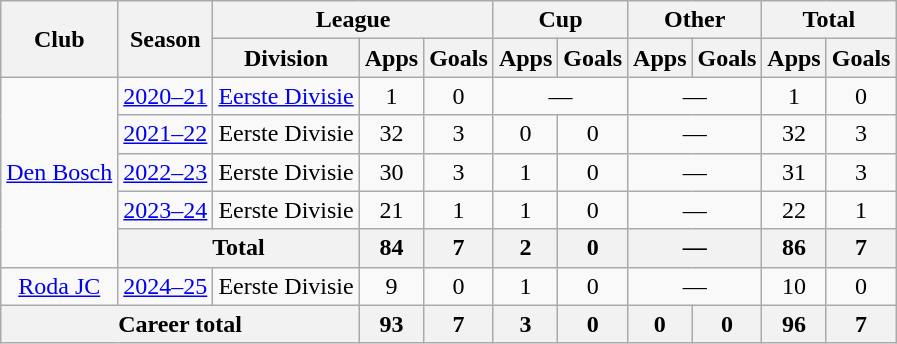<table class="wikitable" style="text-align:center">
<tr>
<th rowspan="2">Club</th>
<th rowspan="2">Season</th>
<th colspan="3">League</th>
<th colspan="2">Cup</th>
<th colspan="2">Other</th>
<th colspan="2">Total</th>
</tr>
<tr>
<th>Division</th>
<th>Apps</th>
<th>Goals</th>
<th>Apps</th>
<th>Goals</th>
<th>Apps</th>
<th>Goals</th>
<th>Apps</th>
<th>Goals</th>
</tr>
<tr>
<td rowspan="5"><a href='#'>Den Bosch</a></td>
<td><a href='#'>2020–21</a></td>
<td><a href='#'>Eerste Divisie</a></td>
<td>1</td>
<td>0</td>
<td colspan="2">—</td>
<td colspan="2">—</td>
<td>1</td>
<td>0</td>
</tr>
<tr>
<td><a href='#'>2021–22</a></td>
<td>Eerste Divisie</td>
<td>32</td>
<td>3</td>
<td>0</td>
<td>0</td>
<td colspan="2">—</td>
<td>32</td>
<td>3</td>
</tr>
<tr>
<td><a href='#'>2022–23</a></td>
<td>Eerste Divisie</td>
<td>30</td>
<td>3</td>
<td>1</td>
<td>0</td>
<td colspan="2">—</td>
<td>31</td>
<td>3</td>
</tr>
<tr>
<td><a href='#'>2023–24</a></td>
<td>Eerste Divisie</td>
<td>21</td>
<td>1</td>
<td>1</td>
<td>0</td>
<td colspan="2">—</td>
<td>22</td>
<td>1</td>
</tr>
<tr>
<th colspan="2">Total</th>
<th>84</th>
<th>7</th>
<th>2</th>
<th>0</th>
<th colspan="2">—</th>
<th>86</th>
<th>7</th>
</tr>
<tr>
<td><a href='#'>Roda JC</a></td>
<td><a href='#'>2024–25</a></td>
<td>Eerste Divisie</td>
<td>9</td>
<td>0</td>
<td>1</td>
<td>0</td>
<td colspan="2">—</td>
<td>10</td>
<td>0</td>
</tr>
<tr>
<th colspan="3">Career total</th>
<th>93</th>
<th>7</th>
<th>3</th>
<th>0</th>
<th>0</th>
<th>0</th>
<th>96</th>
<th>7</th>
</tr>
</table>
